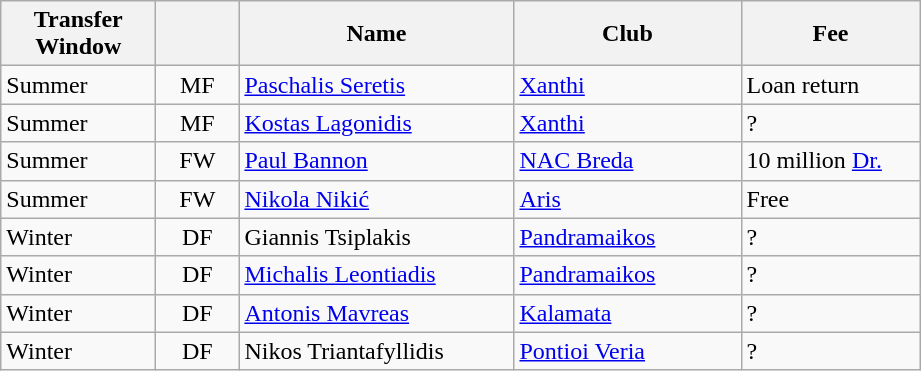<table class="wikitable plainrowheaders">
<tr>
<th scope="col" style="width:6em;">Transfer Window</th>
<th scope="col" style="width:3em;"></th>
<th scope="col" style="width:11em;">Name</th>
<th scope="col" style="width:9em;">Club</th>
<th scope="col" style="width:7em;">Fee</th>
</tr>
<tr>
<td>Summer</td>
<td align="center">MF</td>
<td> <a href='#'>Paschalis Seretis</a></td>
<td> <a href='#'>Xanthi</a></td>
<td>Loan return</td>
</tr>
<tr>
<td>Summer</td>
<td align="center">MF</td>
<td> <a href='#'>Kostas Lagonidis</a></td>
<td> <a href='#'>Xanthi</a></td>
<td>?</td>
</tr>
<tr>
<td>Summer</td>
<td align="center">FW</td>
<td> <a href='#'>Paul Bannon</a></td>
<td> <a href='#'>NAC Breda</a></td>
<td>10 million <a href='#'>Dr.</a></td>
</tr>
<tr>
<td>Summer</td>
<td align="center">FW</td>
<td> <a href='#'>Nikola Nikić</a></td>
<td> <a href='#'>Aris</a></td>
<td>Free</td>
</tr>
<tr>
<td>Winter</td>
<td align="center">DF</td>
<td> Giannis Tsiplakis</td>
<td> <a href='#'>Pandramaikos</a></td>
<td>?</td>
</tr>
<tr>
<td>Winter</td>
<td align="center">DF</td>
<td> <a href='#'>Michalis Leontiadis</a></td>
<td> <a href='#'>Pandramaikos</a></td>
<td>?</td>
</tr>
<tr>
<td>Winter</td>
<td align="center">DF</td>
<td> <a href='#'>Antonis Mavreas</a></td>
<td> <a href='#'>Kalamata</a></td>
<td>?</td>
</tr>
<tr>
<td>Winter</td>
<td align="center">DF</td>
<td> Nikos Triantafyllidis</td>
<td> <a href='#'>Pontioi Veria</a></td>
<td>?</td>
</tr>
</table>
